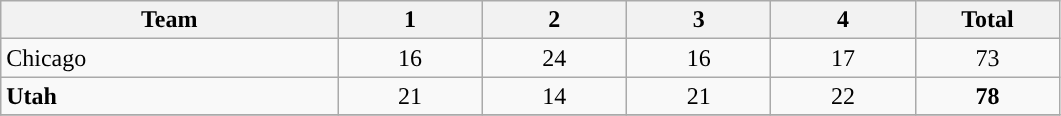<table class="wikitable">
<tr style="text-align:center;">
<th align=left width=14%>Team</th>
<th width=6%>1</th>
<th width=6%>2</th>
<th width=6%>3</th>
<th width=6%>4</th>
<th width=6%>Total</th>
</tr>
<tr style="text-align:center;">
<td align=left>Chicago</td>
<td>16</td>
<td>24</td>
<td>16</td>
<td>17</td>
<td>73</td>
</tr>
<tr style="text-align:center;">
<td align=left><strong>Utah</strong></td>
<td>21</td>
<td>14</td>
<td>21</td>
<td>22</td>
<td><strong>78</strong></td>
</tr>
<tr style="text-align:center;">
</tr>
</table>
